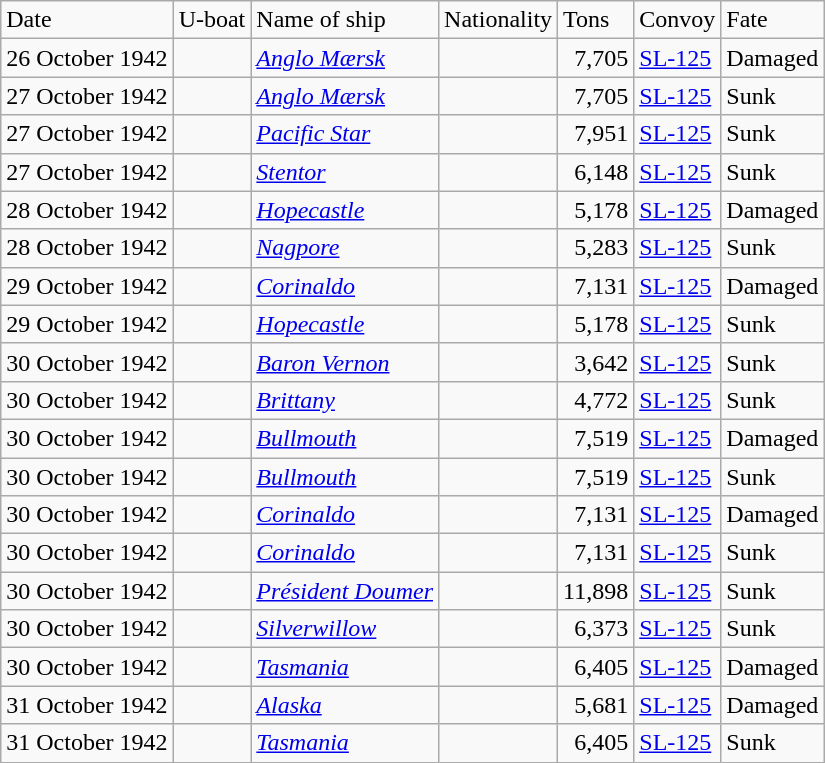<table class="wikitable">
<tr>
<td>Date</td>
<td>U-boat</td>
<td>Name of ship</td>
<td>Nationality</td>
<td>Tons</td>
<td>Convoy</td>
<td>Fate</td>
</tr>
<tr>
<td align="right">26 October 1942</td>
<td align="center"></td>
<td align="left"><a href='#'><em>Anglo Mærsk</em></a></td>
<td align="left"></td>
<td align="right">7,705</td>
<td align="left"><a href='#'>SL-125</a></td>
<td align="left">Damaged</td>
</tr>
<tr>
<td align="right">27 October 1942</td>
<td align="center"></td>
<td align="left"><a href='#'><em>Anglo Mærsk</em></a></td>
<td align="left"></td>
<td align="right">7,705</td>
<td align="left"><a href='#'>SL-125</a></td>
<td align="left">Sunk</td>
</tr>
<tr>
<td align="right">27 October 1942</td>
<td align="center"></td>
<td align="left"><a href='#'><em>Pacific Star</em></a></td>
<td align="left"></td>
<td align="right">7,951</td>
<td align="left"><a href='#'>SL-125</a></td>
<td align="left">Sunk</td>
</tr>
<tr>
<td align="right">27 October 1942</td>
<td align="center"></td>
<td align="left"><a href='#'><em>Stentor</em></a></td>
<td align="left"></td>
<td align="right">6,148</td>
<td align="left"><a href='#'>SL-125</a></td>
<td align="left">Sunk</td>
</tr>
<tr>
<td align="right">28 October 1942</td>
<td align="center"></td>
<td align="left"><a href='#'><em>Hopecastle</em></a></td>
<td align="left"></td>
<td align="right">5,178</td>
<td align="left"><a href='#'>SL-125</a></td>
<td align="left">Damaged</td>
</tr>
<tr>
<td align="right">28 October 1942</td>
<td align="center"></td>
<td align="left"><a href='#'><em>Nagpore</em></a></td>
<td align="left"></td>
<td align="right">5,283</td>
<td align="left"><a href='#'>SL-125</a></td>
<td align="left">Sunk</td>
</tr>
<tr>
<td align="right">29 October 1942</td>
<td align="center"></td>
<td align="left"><a href='#'><em>Corinaldo</em></a></td>
<td align="left"></td>
<td align="right">7,131</td>
<td align="left"><a href='#'>SL-125</a></td>
<td align="left">Damaged</td>
</tr>
<tr>
<td align="right">29 October 1942</td>
<td align="center"></td>
<td align="left"><a href='#'><em>Hopecastle</em></a></td>
<td align="left"></td>
<td align="right">5,178</td>
<td align="left"><a href='#'>SL-125</a></td>
<td align="left">Sunk</td>
</tr>
<tr>
<td align="right">30 October 1942</td>
<td align="center"></td>
<td align="left"><a href='#'><em>Baron Vernon</em></a></td>
<td align="left"></td>
<td align="right">3,642</td>
<td align="left"><a href='#'>SL-125</a></td>
<td align="left">Sunk</td>
</tr>
<tr>
<td align="right">30 October 1942</td>
<td align="center"></td>
<td align="left"><a href='#'><em>Brittany</em></a></td>
<td align="left"></td>
<td align="right">4,772</td>
<td align="left"><a href='#'>SL-125</a></td>
<td align="left">Sunk</td>
</tr>
<tr>
<td align="right">30 October 1942</td>
<td align="center"></td>
<td align="left"><a href='#'><em>Bullmouth</em></a></td>
<td align="left"></td>
<td align="right">7,519</td>
<td align="left"><a href='#'>SL-125</a></td>
<td align="left">Damaged</td>
</tr>
<tr>
<td align="right">30 October 1942</td>
<td align="center"></td>
<td align="left"><a href='#'><em>Bullmouth</em></a></td>
<td align="left"></td>
<td align="right">7,519</td>
<td align="left"><a href='#'>SL-125</a></td>
<td align="left">Sunk</td>
</tr>
<tr>
<td align="right">30 October 1942</td>
<td align="center"></td>
<td align="left"><a href='#'><em>Corinaldo</em></a></td>
<td align="left"></td>
<td align="right">7,131</td>
<td align="left"><a href='#'>SL-125</a></td>
<td align="left">Damaged</td>
</tr>
<tr>
<td align="right">30 October 1942</td>
<td align="center"></td>
<td align="left"><a href='#'><em>Corinaldo</em></a></td>
<td align="left"></td>
<td align="right">7,131</td>
<td align="left"><a href='#'>SL-125</a></td>
<td align="left">Sunk</td>
</tr>
<tr>
<td align="right">30 October 1942</td>
<td align="center"></td>
<td align="left"><a href='#'><em>Président Doumer</em></a></td>
<td align="left"></td>
<td align="right">11,898</td>
<td align="left"><a href='#'>SL-125</a></td>
<td align="left">Sunk</td>
</tr>
<tr>
<td align="right">30 October 1942</td>
<td align="center"></td>
<td align="left"><a href='#'><em>Silverwillow</em></a></td>
<td align="left"></td>
<td align="right">6,373</td>
<td align="left"><a href='#'>SL-125</a></td>
<td align="left">Sunk</td>
</tr>
<tr>
<td align="right">30 October 1942</td>
<td align="center"></td>
<td align="left"><a href='#'><em>Tasmania</em></a></td>
<td align="left"></td>
<td align="right">6,405</td>
<td align="left"><a href='#'>SL-125</a></td>
<td align="left">Damaged</td>
</tr>
<tr>
<td align="right">31 October 1942</td>
<td align="center"></td>
<td align="left"><a href='#'><em>Alaska</em></a></td>
<td align="left"></td>
<td align="right">5,681</td>
<td align="left"><a href='#'>SL-125</a></td>
<td align="left">Damaged</td>
</tr>
<tr>
<td align="right">31 October 1942</td>
<td align="center"></td>
<td align="left"><a href='#'><em>Tasmania</em></a></td>
<td align="left"></td>
<td align="right">6,405</td>
<td align="left"><a href='#'>SL-125</a></td>
<td align="left">Sunk</td>
</tr>
</table>
